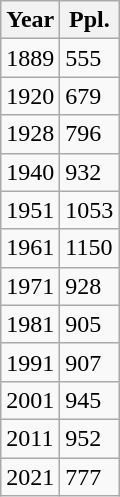<table class="wikitable">
<tr>
<th>Year</th>
<th>Ppl.</th>
</tr>
<tr>
<td>1889</td>
<td>555</td>
</tr>
<tr>
<td>1920</td>
<td>679</td>
</tr>
<tr>
<td>1928</td>
<td>796</td>
</tr>
<tr>
<td>1940</td>
<td>932</td>
</tr>
<tr>
<td>1951</td>
<td>1053</td>
</tr>
<tr>
<td>1961</td>
<td>1150</td>
</tr>
<tr>
<td>1971</td>
<td>928</td>
</tr>
<tr>
<td>1981</td>
<td>905</td>
</tr>
<tr>
<td>1991</td>
<td>907</td>
</tr>
<tr>
<td>2001</td>
<td>945</td>
</tr>
<tr>
<td>2011</td>
<td>952</td>
</tr>
<tr>
<td>2021</td>
<td>777</td>
</tr>
</table>
